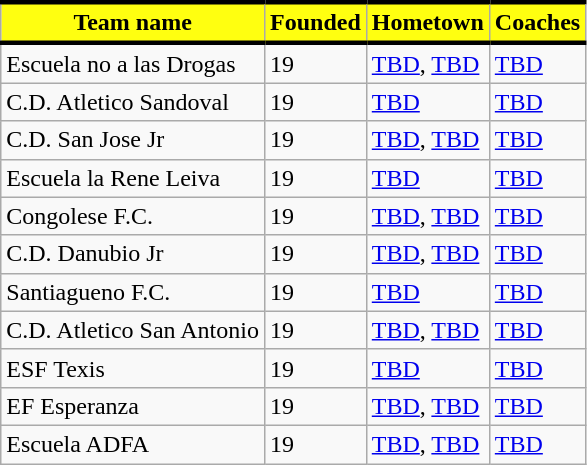<table class="wikitable">
<tr>
<th style="background:#FFFF10; color:black; border-top:black 3px solid; border-bottom:black 3px solid;">Team name</th>
<th style="background:#FFFF10; color:black; border-top:black 3px solid; border-bottom:black 3px solid;">Founded</th>
<th style="background:#FFFF10; color:black; border-top:black 3px solid; border-bottom:black 3px solid;">Hometown</th>
<th style="background:#FFFF10; color:black; border-top:black 3px solid; border-bottom:black 3px solid;">Coaches</th>
</tr>
<tr>
<td>Escuela no a las Drogas</td>
<td>19</td>
<td> <a href='#'>TBD</a>, <a href='#'>TBD</a></td>
<td> <a href='#'>TBD</a></td>
</tr>
<tr>
<td>C.D. Atletico Sandoval</td>
<td>19</td>
<td> <a href='#'>TBD</a></td>
<td> <a href='#'>TBD</a></td>
</tr>
<tr>
<td>C.D. San Jose Jr</td>
<td>19</td>
<td> <a href='#'>TBD</a>, <a href='#'>TBD</a></td>
<td> <a href='#'>TBD</a></td>
</tr>
<tr>
<td>Escuela la Rene Leiva</td>
<td>19</td>
<td> <a href='#'>TBD</a></td>
<td> <a href='#'>TBD</a></td>
</tr>
<tr>
<td>Congolese F.C.</td>
<td>19</td>
<td> <a href='#'>TBD</a>, <a href='#'>TBD</a></td>
<td> <a href='#'>TBD</a></td>
</tr>
<tr>
<td>C.D. Danubio Jr</td>
<td>19</td>
<td> <a href='#'>TBD</a>, <a href='#'>TBD</a></td>
<td> <a href='#'>TBD</a></td>
</tr>
<tr>
<td>Santiagueno F.C.</td>
<td>19</td>
<td> <a href='#'>TBD</a></td>
<td> <a href='#'>TBD</a></td>
</tr>
<tr>
<td>C.D. Atletico San Antonio</td>
<td>19</td>
<td> <a href='#'>TBD</a>, <a href='#'>TBD</a></td>
<td> <a href='#'>TBD</a></td>
</tr>
<tr>
<td>ESF Texis</td>
<td>19</td>
<td> <a href='#'>TBD</a></td>
<td> <a href='#'>TBD</a></td>
</tr>
<tr>
<td>EF Esperanza</td>
<td>19</td>
<td> <a href='#'>TBD</a>, <a href='#'>TBD</a></td>
<td> <a href='#'>TBD</a></td>
</tr>
<tr>
<td>Escuela ADFA</td>
<td>19</td>
<td> <a href='#'>TBD</a>, <a href='#'>TBD</a></td>
<td> <a href='#'>TBD</a></td>
</tr>
</table>
